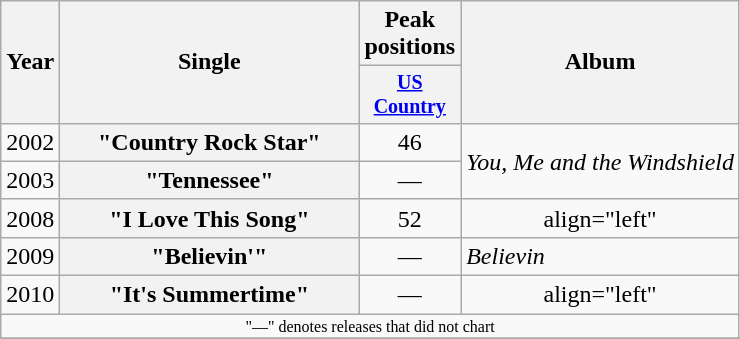<table class="wikitable plainrowheaders" style="text-align:center;">
<tr>
<th rowspan="2">Year</th>
<th rowspan="2" style="width:12em;">Single</th>
<th colspan="1">Peak positions</th>
<th rowspan="2">Album</th>
</tr>
<tr style="font-size:smaller;">
<th width="60"><a href='#'>US Country</a></th>
</tr>
<tr>
<td>2002</td>
<th scope="row">"Country Rock Star"</th>
<td>46</td>
<td align="left" rowspan="2"><em>You, Me and the Windshield</em></td>
</tr>
<tr>
<td>2003</td>
<th scope="row">"Tennessee"</th>
<td>—</td>
</tr>
<tr>
<td>2008</td>
<th scope="row">"I Love This Song"</th>
<td>52</td>
<td>align="left" </td>
</tr>
<tr>
<td>2009</td>
<th scope="row">"Believin'"</th>
<td>—</td>
<td align="left"><em>Believin<strong></td>
</tr>
<tr>
<td>2010</td>
<th scope="row">"It's Summertime"</th>
<td>—</td>
<td>align="left" </td>
</tr>
<tr>
<td colspan="4" style="font-size:8pt">"—" denotes releases that did not chart</td>
</tr>
<tr>
</tr>
</table>
